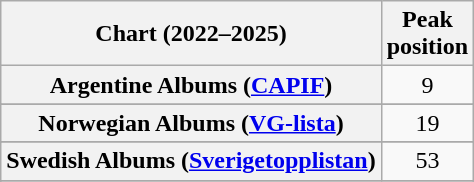<table class="wikitable sortable plainrowheaders" style="text-align:center">
<tr>
<th scope="col">Chart (2022–2025)</th>
<th scope="col">Peak<br>position</th>
</tr>
<tr>
<th scope="row">Argentine Albums (<a href='#'>CAPIF</a>)</th>
<td>9</td>
</tr>
<tr>
</tr>
<tr>
</tr>
<tr>
</tr>
<tr>
</tr>
<tr>
</tr>
<tr>
</tr>
<tr>
</tr>
<tr>
</tr>
<tr>
<th scope="row">Norwegian Albums (<a href='#'>VG-lista</a>)</th>
<td>19</td>
</tr>
<tr>
</tr>
<tr>
</tr>
<tr>
</tr>
<tr>
<th scope="row">Swedish Albums (<a href='#'>Sverigetopplistan</a>)</th>
<td>53</td>
</tr>
<tr>
</tr>
<tr>
</tr>
<tr>
</tr>
</table>
